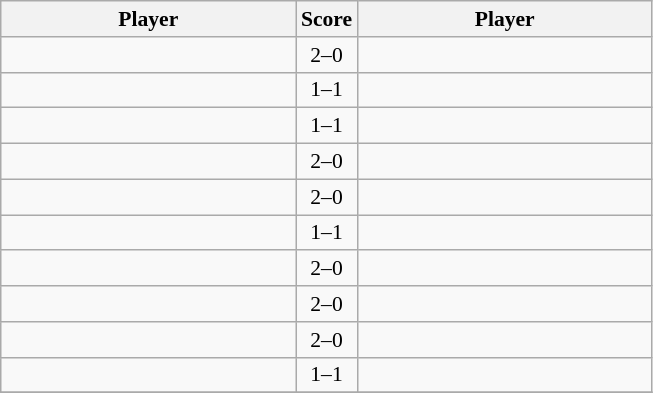<table class="wikitable " style=font-size:90%>
<tr>
<th width=190>Player</th>
<th>Score</th>
<th width=190>Player</th>
</tr>
<tr>
<td></td>
<td style="text-align:center;">2–0</td>
<td></td>
</tr>
<tr>
<td></td>
<td style="text-align:center;">1–1</td>
<td></td>
</tr>
<tr>
<td></td>
<td style="text-align:center;">1–1</td>
<td></td>
</tr>
<tr>
<td></td>
<td style="text-align:center;">2–0</td>
<td></td>
</tr>
<tr>
<td></td>
<td style="text-align:center;">2–0</td>
<td></td>
</tr>
<tr>
<td></td>
<td style="text-align:center;">1–1</td>
<td></td>
</tr>
<tr>
<td></td>
<td style="text-align:center;">2–0</td>
<td></td>
</tr>
<tr>
<td></td>
<td style="text-align:center;">2–0</td>
<td></td>
</tr>
<tr>
<td></td>
<td style="text-align:center;">2–0</td>
<td></td>
</tr>
<tr>
<td></td>
<td style="text-align:center;">1–1</td>
<td></td>
</tr>
<tr>
</tr>
</table>
